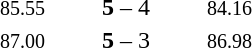<table style="text-align:center">
<tr>
<th width=223></th>
<th width=100></th>
<th width=223></th>
</tr>
<tr>
<td align=right><small><span>85.55</span></small> <strong></strong></td>
<td><strong>5</strong> – 4</td>
<td align=left> <small><span>84.16</span></small></td>
</tr>
<tr>
<td align=right><small><span>87.00</span></small> <strong></strong></td>
<td><strong>5</strong> – 3</td>
<td align=left> <small><span>86.98</span></small></td>
</tr>
</table>
